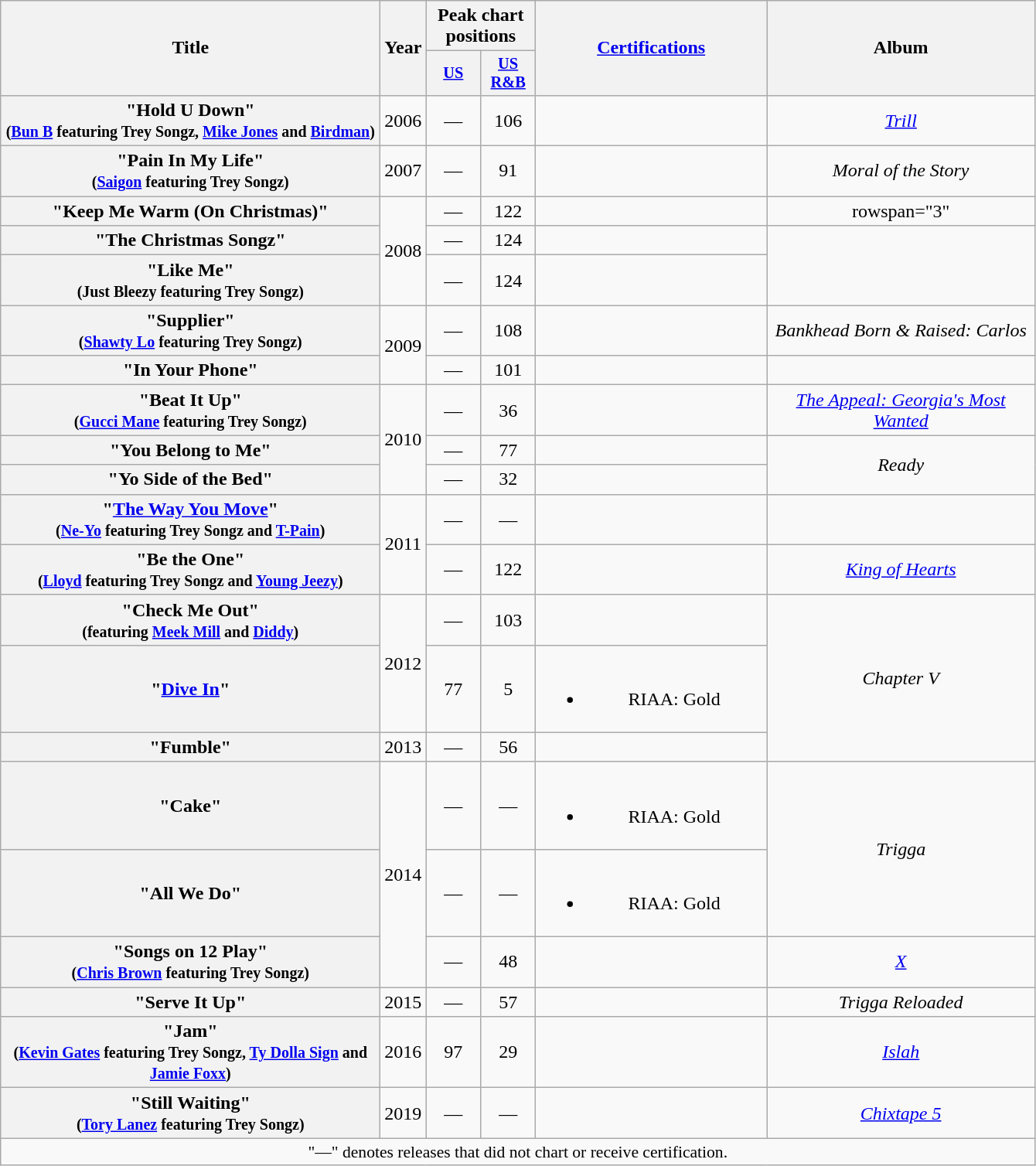<table class="wikitable plainrowheaders" style="text-align:center;" border="1">
<tr>
<th scope="col" rowspan="2" style="width:20em;">Title</th>
<th scope="col" rowspan="2" style="width:2em;">Year</th>
<th colspan="2" scope="col">Peak chart positions</th>
<th scope="col" rowspan="2" style="width:12em;"><a href='#'>Certifications</a></th>
<th scope="col" rowspan="2" style="width:14em;">Album</th>
</tr>
<tr>
<th style="width:3em; font-size:85%"><a href='#'>US</a><br></th>
<th style="width:3em; font-size:85%"><a href='#'>US<br>R&B</a><br></th>
</tr>
<tr>
<th scope="row">"Hold U Down"<br><small>(<a href='#'>Bun B</a> featuring Trey Songz, <a href='#'>Mike Jones</a> and <a href='#'>Birdman</a>)</small></th>
<td>2006</td>
<td>—</td>
<td>106</td>
<td></td>
<td><em><a href='#'>Trill</a></em></td>
</tr>
<tr>
<th scope="row">"Pain In My Life"<br><small>(<a href='#'>Saigon</a> featuring Trey Songz)</small></th>
<td>2007</td>
<td>—</td>
<td>91</td>
<td></td>
<td><em>Moral of the Story</em></td>
</tr>
<tr>
<th scope="row">"Keep Me Warm (On Christmas)"</th>
<td rowspan="3">2008</td>
<td>—</td>
<td>122</td>
<td></td>
<td>rowspan="3" </td>
</tr>
<tr>
<th scope="row">"The Christmas Songz"</th>
<td>—</td>
<td>124</td>
<td></td>
</tr>
<tr>
<th scope="row">"Like Me"<br><small>(Just Bleezy featuring Trey Songz)</small></th>
<td>—</td>
<td>124</td>
<td></td>
</tr>
<tr>
<th scope="row">"Supplier"<br><small>(<a href='#'>Shawty Lo</a> featuring Trey Songz)</small></th>
<td rowspan="2">2009</td>
<td>—</td>
<td>108</td>
<td></td>
<td><em>Bankhead Born & Raised: Carlos</em></td>
</tr>
<tr>
<th scope="row">"In Your Phone"</th>
<td>—</td>
<td>101</td>
<td></td>
<td></td>
</tr>
<tr>
<th scope="row">"Beat It Up"<br><small>(<a href='#'>Gucci Mane</a> featuring Trey Songz)</small></th>
<td rowspan="3">2010</td>
<td>—</td>
<td>36</td>
<td></td>
<td><em><a href='#'>The Appeal: Georgia's Most Wanted</a></em></td>
</tr>
<tr>
<th scope="row">"You Belong to Me"</th>
<td>—</td>
<td>77</td>
<td></td>
<td rowspan="2"><em>Ready</em></td>
</tr>
<tr>
<th scope="row">"Yo Side of the Bed"</th>
<td>—</td>
<td>32</td>
<td></td>
</tr>
<tr>
<th scope="row">"<a href='#'>The Way You Move</a>"<br><small>(<a href='#'>Ne-Yo</a> featuring Trey Songz and <a href='#'>T-Pain</a>)</small></th>
<td rowspan="2">2011</td>
<td>—</td>
<td>—</td>
<td></td>
<td></td>
</tr>
<tr>
<th scope="row">"Be the One"<br><small>(<a href='#'>Lloyd</a> featuring Trey Songz and <a href='#'>Young Jeezy</a>)</small></th>
<td>—</td>
<td>122</td>
<td></td>
<td><em><a href='#'>King of Hearts</a></em></td>
</tr>
<tr>
<th scope="row">"Check Me Out"<br><small>(featuring <a href='#'>Meek Mill</a> and <a href='#'>Diddy</a>)</small></th>
<td rowspan="2">2012</td>
<td>—</td>
<td>103</td>
<td></td>
<td rowspan="3"><em>Chapter V </em></td>
</tr>
<tr>
<th scope="row">"<a href='#'>Dive In</a>"</th>
<td>77</td>
<td>5</td>
<td><br><ul><li>RIAA: Gold</li></ul></td>
</tr>
<tr>
<th scope="row">"Fumble"</th>
<td>2013</td>
<td>—</td>
<td>56</td>
<td></td>
</tr>
<tr>
<th scope="row">"Cake"</th>
<td rowspan="3">2014</td>
<td>—</td>
<td>—</td>
<td><br><ul><li>RIAA: Gold</li></ul></td>
<td rowspan="2"><em>Trigga</em></td>
</tr>
<tr>
<th scope="row">"All We Do"</th>
<td>—</td>
<td>—</td>
<td><br><ul><li>RIAA: Gold</li></ul></td>
</tr>
<tr>
<th scope="row">"Songs on 12 Play"<br><small>(<a href='#'>Chris Brown</a> featuring Trey Songz)</small></th>
<td>—</td>
<td>48</td>
<td></td>
<td><em><a href='#'>X</a></em></td>
</tr>
<tr>
<th scope="row">"Serve It Up"</th>
<td>2015</td>
<td>—</td>
<td>57</td>
<td></td>
<td><em>Trigga Reloaded</em></td>
</tr>
<tr>
<th scope="row">"Jam"<br><small>(<a href='#'>Kevin Gates</a> featuring Trey Songz, <a href='#'>Ty Dolla Sign</a> and <a href='#'>Jamie Foxx</a>)</small></th>
<td>2016</td>
<td>97</td>
<td>29</td>
<td></td>
<td><em><a href='#'>Islah</a></em></td>
</tr>
<tr>
<th scope="row">"Still Waiting"<br><small>(<a href='#'>Tory Lanez</a> featuring Trey Songz)</small></th>
<td>2019</td>
<td>—</td>
<td>—</td>
<td></td>
<td><em><a href='#'>Chixtape 5</a></em></td>
</tr>
<tr>
<td colspan="6" style="font-size:90%">"—" denotes releases that did not chart or receive certification.</td>
</tr>
</table>
